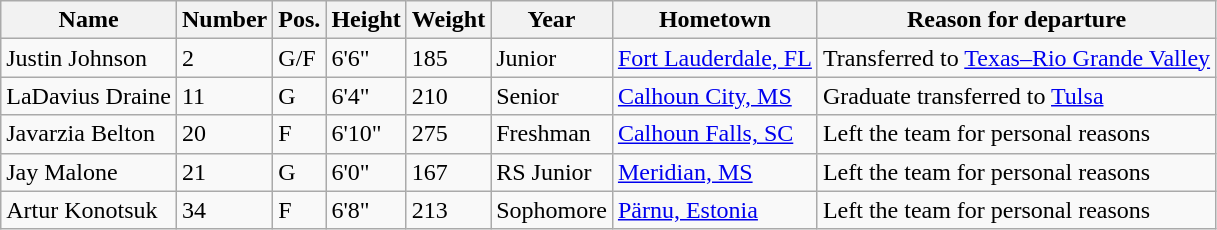<table class="wikitable sortable" border="1">
<tr>
<th>Name</th>
<th>Number</th>
<th>Pos.</th>
<th>Height</th>
<th>Weight</th>
<th>Year</th>
<th>Hometown</th>
<th class="unsortable">Reason for departure</th>
</tr>
<tr>
<td>Justin Johnson</td>
<td>2</td>
<td>G/F</td>
<td>6'6"</td>
<td>185</td>
<td>Junior</td>
<td><a href='#'>Fort Lauderdale, FL</a></td>
<td>Transferred to <a href='#'>Texas–Rio Grande Valley</a></td>
</tr>
<tr>
<td>LaDavius Draine</td>
<td>11</td>
<td>G</td>
<td>6'4"</td>
<td>210</td>
<td>Senior</td>
<td><a href='#'>Calhoun City, MS</a></td>
<td>Graduate transferred to <a href='#'>Tulsa</a></td>
</tr>
<tr>
<td>Javarzia Belton</td>
<td>20</td>
<td>F</td>
<td>6'10"</td>
<td>275</td>
<td>Freshman</td>
<td><a href='#'>Calhoun Falls, SC</a></td>
<td>Left the team for personal reasons</td>
</tr>
<tr>
<td>Jay Malone</td>
<td>21</td>
<td>G</td>
<td>6'0"</td>
<td>167</td>
<td>RS Junior</td>
<td><a href='#'>Meridian, MS</a></td>
<td>Left the team for personal reasons</td>
</tr>
<tr>
<td>Artur Konotsuk</td>
<td>34</td>
<td>F</td>
<td>6'8"</td>
<td>213</td>
<td>Sophomore</td>
<td><a href='#'>Pärnu, Estonia</a></td>
<td>Left the team for personal reasons</td>
</tr>
</table>
